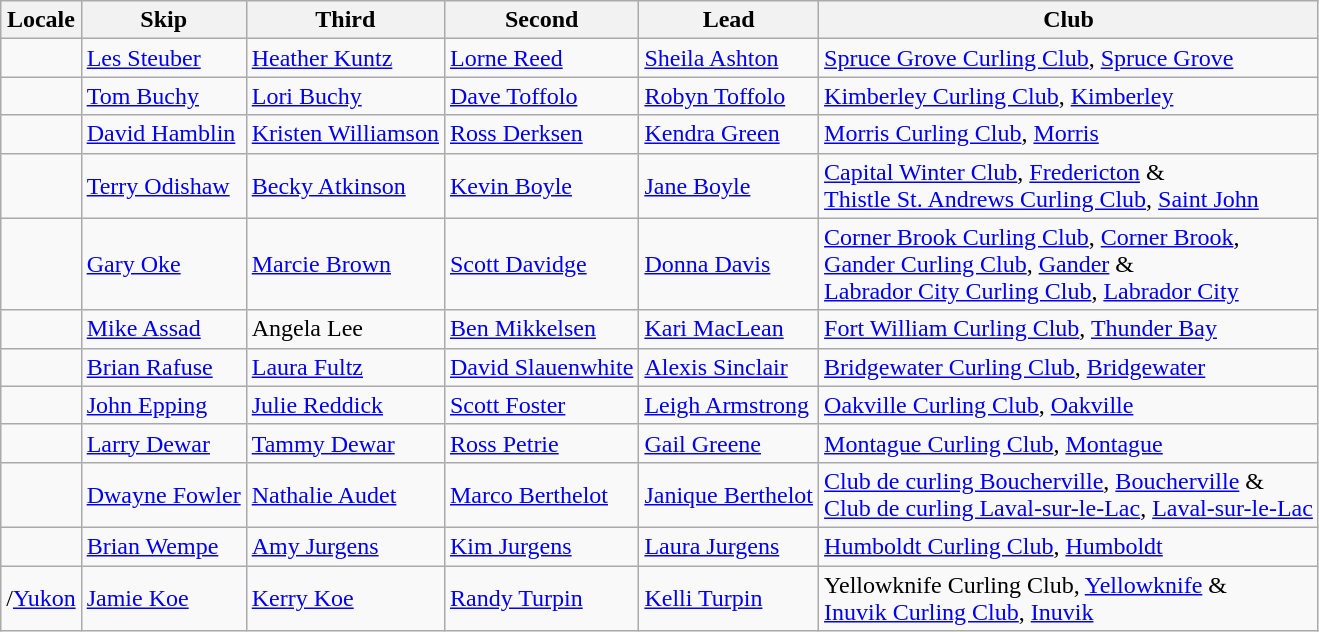<table class="wikitable">
<tr>
<th>Locale</th>
<th>Skip</th>
<th>Third</th>
<th>Second</th>
<th>Lead</th>
<th>Club</th>
</tr>
<tr>
<td></td>
<td><a href='#'>Les Steuber</a></td>
<td><a href='#'>Heather Kuntz</a></td>
<td><a href='#'>Lorne Reed</a></td>
<td><a href='#'>Sheila Ashton</a></td>
<td><a href='#'>Spruce Grove Curling Club</a>, <a href='#'>Spruce Grove</a></td>
</tr>
<tr>
<td></td>
<td><a href='#'>Tom Buchy</a></td>
<td><a href='#'>Lori Buchy</a></td>
<td><a href='#'>Dave Toffolo</a></td>
<td><a href='#'>Robyn Toffolo</a></td>
<td><a href='#'>Kimberley Curling Club</a>, <a href='#'>Kimberley</a></td>
</tr>
<tr>
<td></td>
<td><a href='#'>David Hamblin</a></td>
<td><a href='#'>Kristen Williamson</a></td>
<td><a href='#'>Ross Derksen</a></td>
<td><a href='#'>Kendra Green</a></td>
<td><a href='#'>Morris Curling Club</a>, <a href='#'>Morris</a></td>
</tr>
<tr>
<td></td>
<td><a href='#'>Terry Odishaw</a></td>
<td><a href='#'>Becky Atkinson</a></td>
<td><a href='#'>Kevin Boyle</a></td>
<td><a href='#'>Jane Boyle</a></td>
<td><a href='#'>Capital Winter Club</a>, <a href='#'>Fredericton</a> & <br> <a href='#'>Thistle St. Andrews Curling Club</a>, <a href='#'>Saint John</a></td>
</tr>
<tr>
<td></td>
<td><a href='#'>Gary Oke</a></td>
<td><a href='#'>Marcie Brown</a></td>
<td><a href='#'>Scott Davidge</a></td>
<td><a href='#'>Donna Davis</a></td>
<td><a href='#'>Corner Brook Curling Club</a>, <a href='#'>Corner Brook</a>, <br> <a href='#'>Gander Curling Club</a>, <a href='#'>Gander</a> & <br> <a href='#'>Labrador City Curling Club</a>, <a href='#'>Labrador City</a></td>
</tr>
<tr>
<td></td>
<td><a href='#'>Mike Assad</a></td>
<td>Angela Lee</td>
<td><a href='#'>Ben Mikkelsen</a></td>
<td><a href='#'>Kari MacLean</a></td>
<td><a href='#'>Fort William Curling Club</a>, <a href='#'>Thunder Bay</a></td>
</tr>
<tr>
<td></td>
<td><a href='#'>Brian Rafuse</a></td>
<td><a href='#'>Laura Fultz</a></td>
<td><a href='#'>David Slauenwhite</a></td>
<td><a href='#'>Alexis Sinclair</a></td>
<td><a href='#'>Bridgewater Curling Club</a>, <a href='#'>Bridgewater</a></td>
</tr>
<tr>
<td></td>
<td><a href='#'>John Epping</a></td>
<td><a href='#'>Julie Reddick</a></td>
<td><a href='#'>Scott Foster</a></td>
<td><a href='#'>Leigh Armstrong</a></td>
<td><a href='#'>Oakville Curling Club</a>, <a href='#'>Oakville</a></td>
</tr>
<tr>
<td></td>
<td><a href='#'>Larry Dewar</a></td>
<td><a href='#'>Tammy Dewar</a></td>
<td><a href='#'>Ross Petrie</a></td>
<td><a href='#'>Gail Greene</a></td>
<td><a href='#'>Montague Curling Club</a>, <a href='#'>Montague</a></td>
</tr>
<tr>
<td></td>
<td><a href='#'>Dwayne Fowler</a></td>
<td><a href='#'>Nathalie Audet</a></td>
<td><a href='#'>Marco Berthelot</a></td>
<td><a href='#'>Janique Berthelot</a></td>
<td><a href='#'>Club de curling Boucherville</a>, <a href='#'>Boucherville</a> & <br> <a href='#'>Club de curling Laval-sur-le-Lac</a>, <a href='#'>Laval-sur-le-Lac</a></td>
</tr>
<tr>
<td></td>
<td><a href='#'>Brian Wempe</a></td>
<td><a href='#'>Amy Jurgens</a></td>
<td><a href='#'>Kim Jurgens</a></td>
<td><a href='#'>Laura Jurgens</a></td>
<td><a href='#'>Humboldt Curling Club</a>, <a href='#'>Humboldt</a></td>
</tr>
<tr>
<td>/<a href='#'>Yukon</a></td>
<td><a href='#'>Jamie Koe</a></td>
<td><a href='#'>Kerry Koe</a></td>
<td><a href='#'>Randy Turpin</a></td>
<td><a href='#'>Kelli Turpin</a></td>
<td>Yellowknife Curling Club, <a href='#'>Yellowknife</a> & <br> <a href='#'>Inuvik Curling Club</a>, <a href='#'>Inuvik</a></td>
</tr>
</table>
